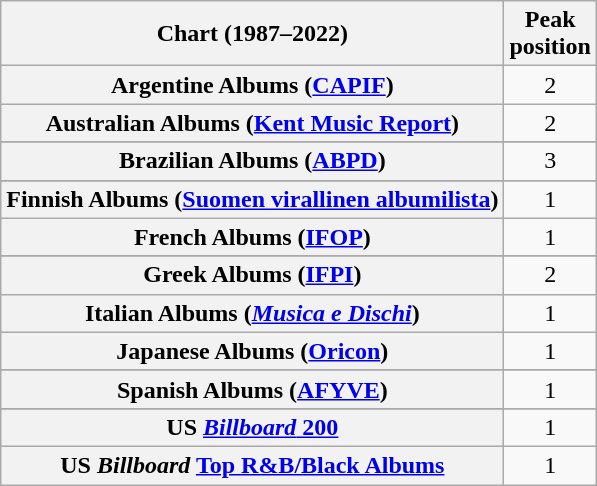<table class="wikitable sortable plainrowheaders" style="text-align:center">
<tr>
<th>Chart (1987–2022)</th>
<th>Peak<br>position</th>
</tr>
<tr>
<th scope="row">Argentine Albums (<a href='#'>CAPIF</a>)</th>
<td>2</td>
</tr>
<tr>
<th scope="row">Australian Albums (<a href='#'>Kent Music Report</a>)</th>
<td>2</td>
</tr>
<tr>
</tr>
<tr>
</tr>
<tr>
</tr>
<tr>
<th scope="row">Brazilian Albums (<a href='#'>ABPD</a>)</th>
<td>3</td>
</tr>
<tr>
</tr>
<tr>
</tr>
<tr>
</tr>
<tr>
</tr>
<tr>
<th scope="row">Finnish Albums (<a href='#'>Suomen virallinen albumilista</a>)</th>
<td>1</td>
</tr>
<tr>
<th scope="row">French Albums (<a href='#'>IFOP</a>)</th>
<td>1</td>
</tr>
<tr>
</tr>
<tr>
<th scope="row">Greek Albums (<a href='#'>IFPI</a>)</th>
<td>2</td>
</tr>
<tr>
<th scope="row">Italian Albums (<em><a href='#'>Musica e Dischi</a></em>)</th>
<td>1</td>
</tr>
<tr>
<th scope="row">Japanese Albums (<a href='#'>Oricon</a>)</th>
<td>1</td>
</tr>
<tr>
</tr>
<tr>
</tr>
<tr>
</tr>
<tr>
</tr>
<tr>
</tr>
<tr>
<th scope="row">Spanish Albums (<a href='#'>AFYVE</a>)</th>
<td>1</td>
</tr>
<tr>
</tr>
<tr>
</tr>
<tr>
</tr>
<tr>
<th scope="row">US <a href='#'><em>Billboard</em> 200</a></th>
<td>1</td>
</tr>
<tr>
<th scope="row">US <em>Billboard</em> <a href='#'>Top R&B/Black Albums</a></th>
<td>1</td>
</tr>
</table>
